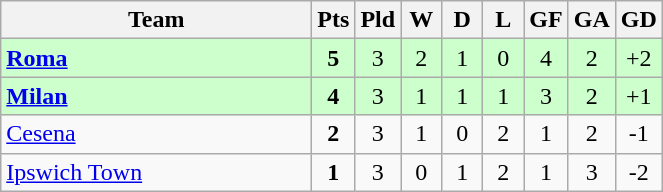<table class="wikitable" style="text-align:center;">
<tr>
<th width=200>Team</th>
<th width=20>Pts</th>
<th width=20>Pld</th>
<th width=20>W</th>
<th width=20>D</th>
<th width=20>L</th>
<th width=20>GF</th>
<th width=20>GA</th>
<th width=20>GD</th>
</tr>
<tr style="background:#ccffcc">
<td style="text-align:left"><strong> <a href='#'>Roma</a></strong></td>
<td><strong>5</strong></td>
<td>3</td>
<td>2</td>
<td>1</td>
<td>0</td>
<td>4</td>
<td>2</td>
<td>+2</td>
</tr>
<tr style="background:#ccffcc">
<td style="text-align:left"><strong> <a href='#'>Milan</a></strong></td>
<td><strong>4</strong></td>
<td>3</td>
<td>1</td>
<td>1</td>
<td>1</td>
<td>3</td>
<td>2</td>
<td>+1</td>
</tr>
<tr>
<td style="text-align:left"> <a href='#'>Cesena</a></td>
<td><strong>2</strong></td>
<td>3</td>
<td>1</td>
<td>0</td>
<td>2</td>
<td>1</td>
<td>2</td>
<td>-1</td>
</tr>
<tr>
<td style="text-align:left"> <a href='#'>Ipswich Town</a></td>
<td><strong>1</strong></td>
<td>3</td>
<td>0</td>
<td>1</td>
<td>2</td>
<td>1</td>
<td>3</td>
<td>-2</td>
</tr>
</table>
